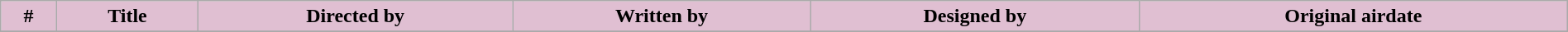<table class="wikitable plainrowheaders" style="background:#fff; width:100%;">
<tr>
<th style="background: #e0bfd2">#</th>
<th style="background: #e0bfd2">Title</th>
<th style="background: #e0bfd2">Directed by</th>
<th style="background: #e0bfd2">Written by</th>
<th style="background: #e0bfd2">Designed by</th>
<th style="background: #e0bfd2">Original airdate</th>
</tr>
<tr>
</tr>
</table>
